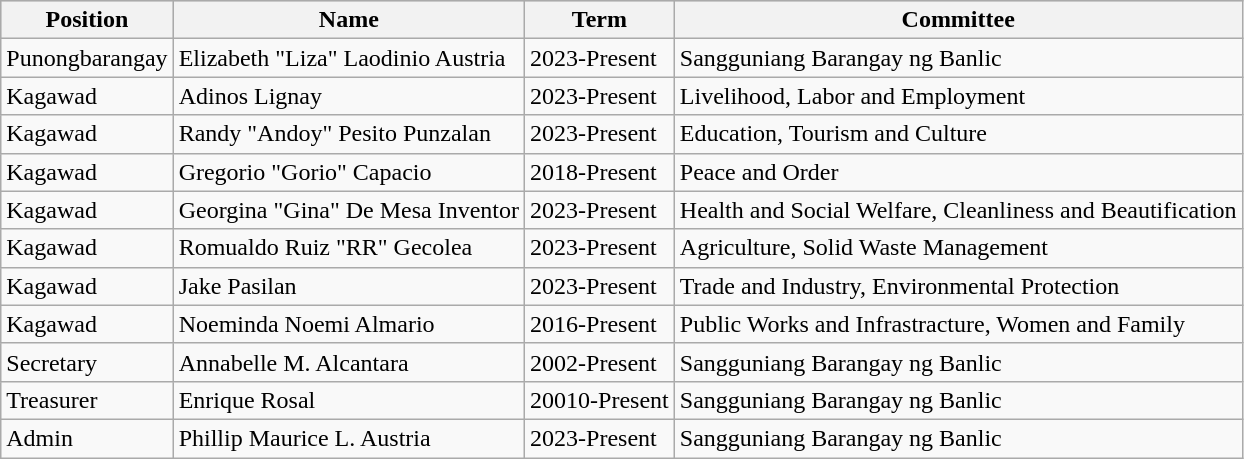<table class="wikitable">
<tr style="background:#ccc;">
<th>Position</th>
<th>Name</th>
<th>Term</th>
<th>Committee</th>
</tr>
<tr>
<td>Punongbarangay</td>
<td>Elizabeth "Liza" Laodinio Austria</td>
<td>2023-Present</td>
<td>Sangguniang Barangay ng Banlic</td>
</tr>
<tr>
<td>Kagawad</td>
<td>Adinos Lignay</td>
<td>2023-Present</td>
<td>Livelihood, Labor and Employment</td>
</tr>
<tr>
<td>Kagawad</td>
<td>Randy "Andoy" Pesito Punzalan</td>
<td>2023-Present</td>
<td>Education, Tourism and Culture</td>
</tr>
<tr>
<td>Kagawad</td>
<td>Gregorio "Gorio" Capacio</td>
<td>2018-Present</td>
<td>Peace and Order</td>
</tr>
<tr>
<td>Kagawad</td>
<td>Georgina "Gina"  De Mesa Inventor</td>
<td>2023-Present</td>
<td>Health and Social Welfare, Cleanliness and Beautification</td>
</tr>
<tr>
<td>Kagawad</td>
<td>Romualdo Ruiz "RR" Gecolea</td>
<td>2023-Present</td>
<td>Agriculture, Solid Waste Management</td>
</tr>
<tr>
<td>Kagawad</td>
<td>Jake Pasilan</td>
<td>2023-Present</td>
<td>Trade and Industry, Environmental Protection</td>
</tr>
<tr>
<td>Kagawad</td>
<td>Noeminda Noemi Almario</td>
<td>2016-Present</td>
<td>Public Works and Infrastracture, Women and Family</td>
</tr>
<tr>
<td>Secretary</td>
<td>Annabelle M. Alcantara</td>
<td>2002-Present</td>
<td>Sangguniang Barangay ng Banlic</td>
</tr>
<tr>
<td>Treasurer</td>
<td>Enrique Rosal</td>
<td>20010-Present</td>
<td>Sangguniang Barangay ng Banlic</td>
</tr>
<tr>
<td>Admin</td>
<td>Phillip Maurice L. Austria</td>
<td>2023-Present</td>
<td>Sangguniang Barangay ng Banlic</td>
</tr>
</table>
